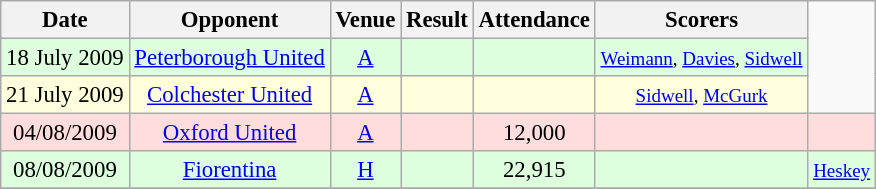<table class="wikitable sortable" style="font-size:95%; text-align:center">
<tr>
<th>Date</th>
<th>Opponent</th>
<th>Venue</th>
<th>Result</th>
<th>Attendance</th>
<th>Scorers</th>
</tr>
<tr bgcolor="#ddffdd">
<td>18 July 2009</td>
<td><a href='#'>Peterborough United</a></td>
<td><a href='#'>A</a></td>
<td></td>
<td></td>
<td><small><a href='#'>Weimann</a>, <a href='#'>Davies</a>, <a href='#'>Sidwell</a></small></td>
</tr>
<tr bgcolor = "#ffffdd">
<td>21 July 2009</td>
<td><a href='#'>Colchester United</a></td>
<td><a href='#'>A</a></td>
<td></td>
<td></td>
<td><small><a href='#'>Sidwell</a>, <a href='#'>McGurk</a></small></td>
</tr>
<tr bgcolor="#ffdddd">
<td>04/08/2009</td>
<td><a href='#'>Oxford United</a></td>
<td><a href='#'>A</a></td>
<td></td>
<td>12,000</td>
<td></td>
<td></td>
</tr>
<tr bgcolor="#ddffdd">
<td>08/08/2009</td>
<td> <a href='#'>Fiorentina</a></td>
<td><a href='#'>H</a></td>
<td></td>
<td>22,915</td>
<td></td>
<td><small><a href='#'>Heskey</a></small></td>
</tr>
<tr>
</tr>
</table>
